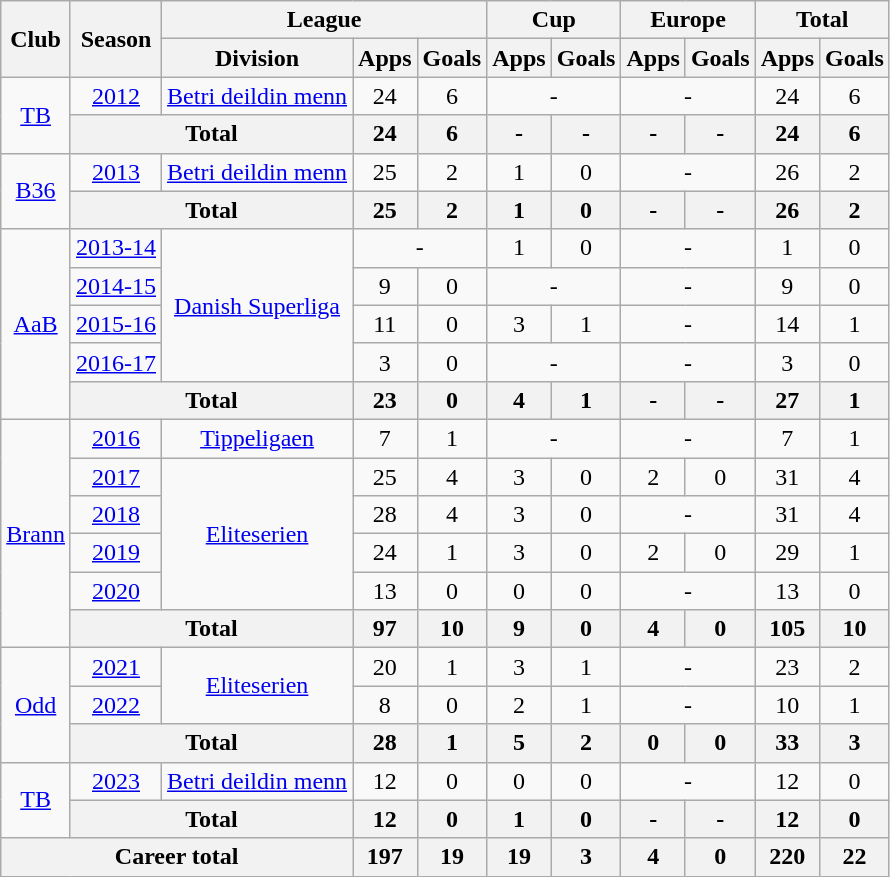<table class="wikitable" style="text-align: center;">
<tr>
<th rowspan="2">Club</th>
<th rowspan="2">Season</th>
<th colspan="3">League</th>
<th colspan="2">Cup</th>
<th colspan="2">Europe</th>
<th colspan="2">Total</th>
</tr>
<tr>
<th>Division</th>
<th>Apps</th>
<th>Goals</th>
<th>Apps</th>
<th>Goals</th>
<th>Apps</th>
<th>Goals</th>
<th>Apps</th>
<th>Goals</th>
</tr>
<tr>
<td rowspan="2"><a href='#'>TB</a></td>
<td><a href='#'>2012</a></td>
<td rowspan="1"><a href='#'>Betri deildin menn</a></td>
<td>24</td>
<td>6</td>
<td colspan="2">-</td>
<td colspan="2">-</td>
<td>24</td>
<td>6</td>
</tr>
<tr>
<th colspan="2">Total</th>
<th>24</th>
<th>6</th>
<th>-</th>
<th>-</th>
<th>-</th>
<th>-</th>
<th>24</th>
<th>6</th>
</tr>
<tr>
<td rowspan="2"><a href='#'>B36</a></td>
<td><a href='#'>2013</a></td>
<td rowspan="1"><a href='#'>Betri deildin menn</a></td>
<td>25</td>
<td>2</td>
<td>1</td>
<td>0</td>
<td colspan="2">-</td>
<td>26</td>
<td>2</td>
</tr>
<tr>
<th colspan="2">Total</th>
<th>25</th>
<th>2</th>
<th>1</th>
<th>0</th>
<th>-</th>
<th>-</th>
<th>26</th>
<th>2</th>
</tr>
<tr>
<td rowspan="5"><a href='#'>AaB</a></td>
<td><a href='#'>2013-14</a></td>
<td rowspan="4"><a href='#'>Danish Superliga</a></td>
<td colspan="2">-</td>
<td>1</td>
<td>0</td>
<td colspan="2">-</td>
<td>1</td>
<td>0</td>
</tr>
<tr>
<td><a href='#'>2014-15</a></td>
<td>9</td>
<td>0</td>
<td colspan="2">-</td>
<td colspan="2">-</td>
<td>9</td>
<td>0</td>
</tr>
<tr>
<td><a href='#'>2015-16</a></td>
<td>11</td>
<td>0</td>
<td>3</td>
<td>1</td>
<td colspan="2">-</td>
<td>14</td>
<td>1</td>
</tr>
<tr>
<td><a href='#'>2016-17</a></td>
<td>3</td>
<td>0</td>
<td colspan="2">-</td>
<td colspan="2">-</td>
<td>3</td>
<td>0</td>
</tr>
<tr>
<th colspan="2">Total</th>
<th>23</th>
<th>0</th>
<th>4</th>
<th>1</th>
<th>-</th>
<th>-</th>
<th>27</th>
<th>1</th>
</tr>
<tr>
<td rowspan="6"><a href='#'>Brann</a></td>
<td><a href='#'>2016</a></td>
<td rowspan="1"><a href='#'>Tippeligaen</a></td>
<td>7</td>
<td>1</td>
<td colspan="2">-</td>
<td colspan="2">-</td>
<td>7</td>
<td>1</td>
</tr>
<tr>
<td><a href='#'>2017</a></td>
<td rowspan="4"><a href='#'>Eliteserien</a></td>
<td>25</td>
<td>4</td>
<td>3</td>
<td>0</td>
<td>2</td>
<td>0</td>
<td>31</td>
<td>4</td>
</tr>
<tr>
<td><a href='#'>2018</a></td>
<td>28</td>
<td>4</td>
<td>3</td>
<td>0</td>
<td colspan="2">-</td>
<td>31</td>
<td>4</td>
</tr>
<tr>
<td><a href='#'>2019</a></td>
<td>24</td>
<td>1</td>
<td>3</td>
<td>0</td>
<td>2</td>
<td>0</td>
<td>29</td>
<td>1</td>
</tr>
<tr>
<td><a href='#'>2020</a></td>
<td>13</td>
<td>0</td>
<td>0</td>
<td>0</td>
<td colspan="2">-</td>
<td>13</td>
<td>0</td>
</tr>
<tr>
<th colspan="2">Total</th>
<th>97</th>
<th>10</th>
<th>9</th>
<th>0</th>
<th>4</th>
<th>0</th>
<th>105</th>
<th>10</th>
</tr>
<tr>
<td rowspan="3"><a href='#'>Odd</a></td>
<td><a href='#'>2021</a></td>
<td rowspan="2"><a href='#'>Eliteserien</a></td>
<td>20</td>
<td>1</td>
<td>3</td>
<td>1</td>
<td colspan="2">-</td>
<td>23</td>
<td>2</td>
</tr>
<tr>
<td><a href='#'>2022</a></td>
<td>8</td>
<td>0</td>
<td>2</td>
<td>1</td>
<td colspan="2">-</td>
<td>10</td>
<td>1</td>
</tr>
<tr>
<th colspan="2">Total</th>
<th>28</th>
<th>1</th>
<th>5</th>
<th>2</th>
<th>0</th>
<th>0</th>
<th>33</th>
<th>3</th>
</tr>
<tr>
<td rowspan="2"><a href='#'>TB</a></td>
<td><a href='#'>2023</a></td>
<td rowspan="1"><a href='#'>Betri deildin menn</a></td>
<td>12</td>
<td>0</td>
<td>0</td>
<td>0</td>
<td colspan="2">-</td>
<td>12</td>
<td>0</td>
</tr>
<tr>
<th colspan="2">Total</th>
<th>12</th>
<th>0</th>
<th>1</th>
<th>0</th>
<th>-</th>
<th>-</th>
<th>12</th>
<th>0</th>
</tr>
<tr>
<th colspan="3">Career total</th>
<th>197</th>
<th>19</th>
<th>19</th>
<th>3</th>
<th>4</th>
<th>0</th>
<th>220</th>
<th>22</th>
</tr>
</table>
